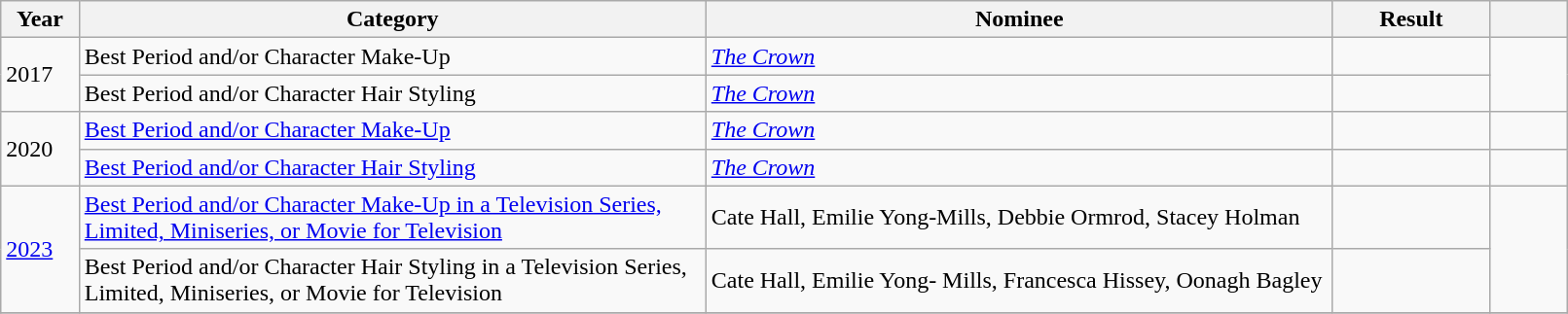<table class="wikitable" style="width:85%;">
<tr>
<th width=5%>Year</th>
<th style="width:40%;">Category</th>
<th style="width:40%;">Nominee</th>
<th style="width:10%;">Result</th>
<th width=5%></th>
</tr>
<tr>
<td vstyle="text-align: center;"rowspan="2">2017</td>
<td>Best Period and/or Character Make-Up</td>
<td><em><a href='#'>The Crown</a></em></td>
<td></td>
<td rowspan="2"></td>
</tr>
<tr>
<td>Best Period and/or Character Hair Styling</td>
<td><em><a href='#'>The Crown</a></em></td>
<td></td>
</tr>
<tr>
<td vstyle="text-align: center;"rowspan="2">2020</td>
<td><a href='#'>Best Period and/or Character Make-Up</a></td>
<td><em><a href='#'>The Crown</a></em></td>
<td></td>
<td></td>
</tr>
<tr>
<td><a href='#'>Best Period and/or Character Hair Styling</a></td>
<td><em><a href='#'>The Crown</a></em></td>
<td></td>
<td></td>
</tr>
<tr>
<td rowspan="2"><a href='#'>2023</a></td>
<td><a href='#'>Best Period and/or Character Make-Up in a Television Series, Limited, Miniseries, or Movie for Television</a></td>
<td>Cate Hall, Emilie Yong-Mills, Debbie Ormrod, Stacey Holman</td>
<td></td>
<td align="center" rowspan="2"></td>
</tr>
<tr>
<td>Best Period and/or Character Hair Styling in a Television Series, Limited, Miniseries, or Movie for Television</td>
<td>Cate Hall, Emilie Yong- Mills, Francesca Hissey, Oonagh Bagley</td>
<td></td>
</tr>
<tr>
</tr>
</table>
